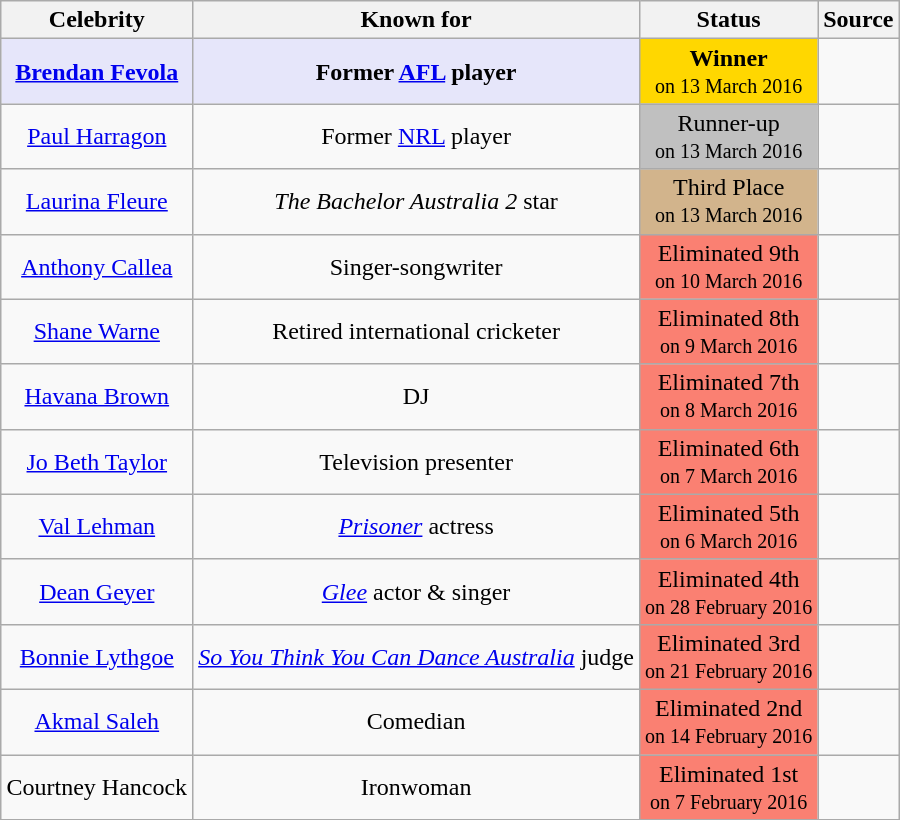<table class="wikitable" style="margin:auto; text-align:center;">
<tr>
<th scope="col">Celebrity</th>
<th scope="col">Known for</th>
<th scope="col">Status</th>
<th scops="col">Source</th>
</tr>
<tr>
<td bgcolor=lavender><strong><a href='#'>Brendan Fevola</a></strong></td>
<td bgcolor=lavender><strong>Former <a href='#'>AFL</a> player</strong></td>
<td bgcolor=gold><strong>Winner</strong><br><small>on 13 March 2016</small></td>
<td></td>
</tr>
<tr>
<td><a href='#'>Paul Harragon</a></td>
<td>Former <a href='#'>NRL</a> player</td>
<td bgcolor=silver>Runner-up<br><small>on 13 March 2016</small></td>
<td></td>
</tr>
<tr>
<td><a href='#'>Laurina Fleure</a></td>
<td><em>The Bachelor Australia 2</em> star</td>
<td style=background:tan>Third Place<br><small>on 13 March 2016</small></td>
<td></td>
</tr>
<tr>
<td><a href='#'>Anthony Callea</a></td>
<td>Singer-songwriter</td>
<td style=background:salmon>Eliminated 9th<br><small>on 10 March 2016</small></td>
<td></td>
</tr>
<tr>
<td><a href='#'>Shane Warne</a></td>
<td>Retired international cricketer</td>
<td style=background:salmon>Eliminated 8th<br><small>on 9 March 2016</small></td>
<td></td>
</tr>
<tr>
<td><a href='#'>Havana Brown</a></td>
<td>DJ</td>
<td style=background:salmon>Eliminated 7th<br><small>on 8 March 2016</small></td>
<td></td>
</tr>
<tr>
<td><a href='#'>Jo Beth Taylor</a></td>
<td>Television presenter</td>
<td style=background:salmon>Eliminated 6th<br><small>on 7 March 2016</small></td>
<td></td>
</tr>
<tr>
<td><a href='#'>Val Lehman</a></td>
<td><em><a href='#'>Prisoner</a></em> actress</td>
<td style=background:salmon>Eliminated 5th<br><small>on 6 March 2016</small></td>
<td></td>
</tr>
<tr>
<td><a href='#'>Dean Geyer</a></td>
<td><em><a href='#'>Glee</a></em> actor & singer</td>
<td style=background:salmon>Eliminated 4th<br><small>on 28 February 2016</small></td>
<td></td>
</tr>
<tr>
<td><a href='#'>Bonnie Lythgoe</a></td>
<td><em><a href='#'>So You Think You Can Dance Australia</a></em> judge</td>
<td style=background:salmon>Eliminated 3rd<br><small>on 21 February 2016</small></td>
<td></td>
</tr>
<tr>
<td><a href='#'>Akmal Saleh</a></td>
<td>Comedian</td>
<td style=background:salmon>Eliminated 2nd<br><small>on 14 February 2016</small></td>
<td></td>
</tr>
<tr>
<td>Courtney Hancock</td>
<td>Ironwoman</td>
<td style=background:salmon>Eliminated 1st<br><small>on 7 February 2016</small></td>
<td></td>
</tr>
<tr>
</tr>
</table>
